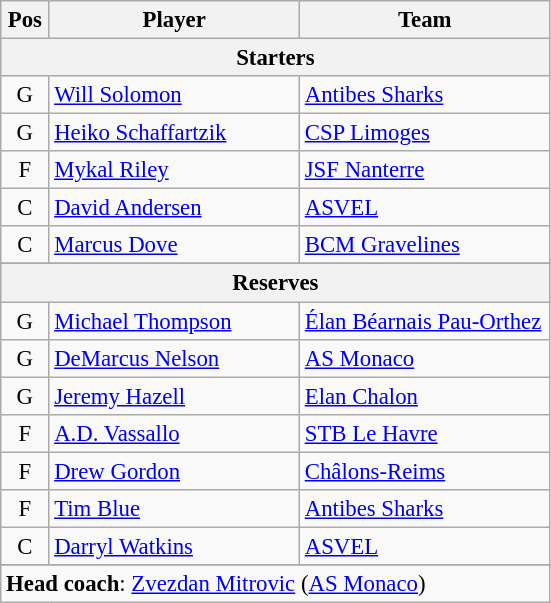<table class="wikitable" style="text-align:center; font-size:95%;">
<tr>
<th scope="col" width="25px">Pos</th>
<th scope="col" width="160px">Player</th>
<th scope="col" width="160px">Team</th>
</tr>
<tr>
<th scope="col" colspan="5">Starters</th>
</tr>
<tr>
<td>G</td>
<td style="text-align:left"> <a href='#'>Will Solomon</a></td>
<td style="text-align:left"><a href='#'>Antibes Sharks</a></td>
</tr>
<tr>
<td>G</td>
<td style="text-align:left"> <a href='#'>Heiko Schaffartzik</a></td>
<td style="text-align:left"><a href='#'>CSP Limoges</a></td>
</tr>
<tr>
<td>F</td>
<td style="text-align:left"> <a href='#'>Mykal Riley</a></td>
<td style="text-align:left"><a href='#'>JSF Nanterre</a></td>
</tr>
<tr>
<td>C</td>
<td style="text-align:left"> <a href='#'>David Andersen</a></td>
<td style="text-align:left"><a href='#'>ASVEL</a></td>
</tr>
<tr>
<td>C</td>
<td style="text-align:left"> <a href='#'>Marcus Dove</a></td>
<td style="text-align:left"><a href='#'>BCM Gravelines</a></td>
</tr>
<tr>
</tr>
<tr>
<th scope="col" colspan="5">Reserves</th>
</tr>
<tr>
<td>G</td>
<td style="text-align:left"> <a href='#'>Michael Thompson</a></td>
<td style="text-align:left"><a href='#'>Élan Béarnais Pau-Orthez</a></td>
</tr>
<tr>
<td>G</td>
<td style="text-align:left"> <a href='#'>DeMarcus Nelson</a></td>
<td style="text-align:left"><a href='#'>AS Monaco</a></td>
</tr>
<tr>
<td>G</td>
<td style="text-align:left"> <a href='#'>Jeremy Hazell</a></td>
<td style="text-align:left"><a href='#'>Elan Chalon</a></td>
</tr>
<tr>
<td>F</td>
<td style="text-align:left"> <a href='#'>A.D. Vassallo</a></td>
<td style="text-align:left"><a href='#'>STB Le Havre</a></td>
</tr>
<tr>
<td>F</td>
<td style="text-align:left"> <a href='#'>Drew Gordon</a></td>
<td style="text-align:left"><a href='#'>Châlons-Reims</a></td>
</tr>
<tr>
<td>F</td>
<td style="text-align:left"> <a href='#'>Tim Blue</a></td>
<td style="text-align:left"><a href='#'>Antibes Sharks</a></td>
</tr>
<tr>
<td>C</td>
<td style="text-align:left"> <a href='#'>Darryl Watkins</a></td>
<td style="text-align:left"><a href='#'>ASVEL</a></td>
</tr>
<tr>
</tr>
<tr>
<td style="text-align:left" colspan="5"><strong>Head coach</strong>:  <a href='#'>Zvezdan Mitrovic</a> (<a href='#'>AS Monaco</a>)</td>
</tr>
</table>
